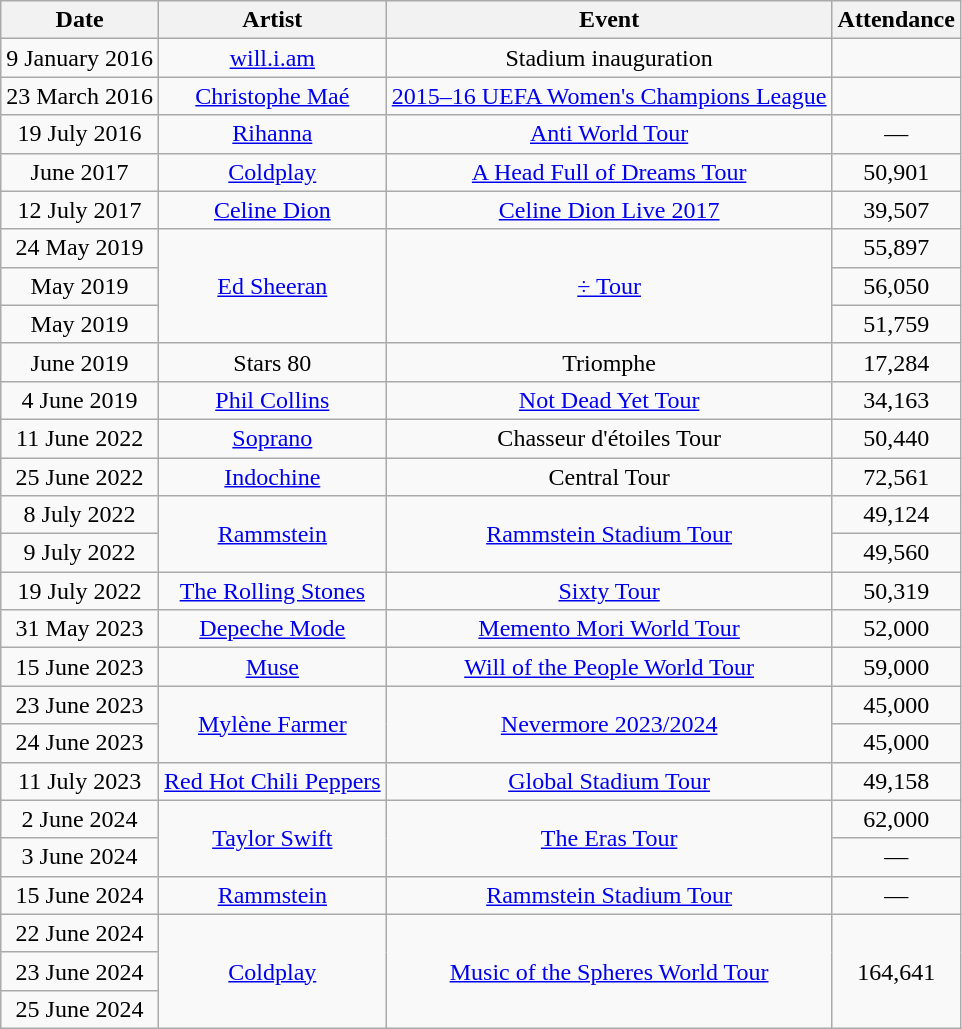<table class="wikitable sortable" style="text-align:center;">
<tr>
<th>Date</th>
<th>Artist</th>
<th>Event</th>
<th>Attendance</th>
</tr>
<tr>
<td>9 January 2016</td>
<td><a href='#'>will.i.am</a></td>
<td>Stadium inauguration</td>
<td></td>
</tr>
<tr>
<td>23 March 2016</td>
<td><a href='#'>Christophe Maé</a></td>
<td><a href='#'>2015–16 UEFA Women's Champions League</a></td>
<td></td>
</tr>
<tr>
<td>19 July 2016</td>
<td><a href='#'>Rihanna</a></td>
<td><a href='#'>Anti World Tour</a></td>
<td>—</td>
</tr>
<tr>
<td> June 2017</td>
<td><a href='#'>Coldplay</a></td>
<td><a href='#'>A Head Full of Dreams Tour</a></td>
<td>50,901</td>
</tr>
<tr>
<td>12 July 2017</td>
<td><a href='#'>Celine Dion</a></td>
<td><a href='#'>Celine Dion Live 2017</a></td>
<td>39,507</td>
</tr>
<tr>
<td>24 May 2019</td>
<td rowspan="3"><a href='#'>Ed Sheeran</a></td>
<td rowspan="3"><a href='#'>÷ Tour</a></td>
<td>55,897</td>
</tr>
<tr>
<td> May 2019</td>
<td>56,050</td>
</tr>
<tr>
<td> May 2019</td>
<td>51,759</td>
</tr>
<tr>
<td> June 2019</td>
<td>Stars 80</td>
<td>Triomphe</td>
<td>17,284</td>
</tr>
<tr>
<td>4 June 2019</td>
<td><a href='#'>Phil Collins</a></td>
<td><a href='#'>Not Dead Yet Tour</a></td>
<td>34,163</td>
</tr>
<tr>
<td>11 June 2022</td>
<td><a href='#'>Soprano</a></td>
<td>Chasseur d'étoiles Tour</td>
<td>50,440</td>
</tr>
<tr>
<td>25 June 2022</td>
<td><a href='#'>Indochine</a></td>
<td>Central Tour</td>
<td>72,561</td>
</tr>
<tr>
<td>8 July 2022</td>
<td rowspan="2"><a href='#'>Rammstein</a></td>
<td rowspan="2"><a href='#'>Rammstein Stadium Tour</a></td>
<td>49,124</td>
</tr>
<tr>
<td>9 July 2022</td>
<td>49,560</td>
</tr>
<tr>
<td>19 July 2022</td>
<td><a href='#'>The Rolling Stones</a></td>
<td><a href='#'>Sixty Tour</a></td>
<td>50,319</td>
</tr>
<tr>
<td>31 May 2023</td>
<td><a href='#'>Depeche Mode</a></td>
<td><a href='#'>Memento Mori World Tour</a></td>
<td>52,000</td>
</tr>
<tr>
<td>15 June 2023</td>
<td><a href='#'>Muse</a></td>
<td><a href='#'>Will of the People World Tour</a></td>
<td>59,000</td>
</tr>
<tr>
<td>23 June 2023</td>
<td rowspan="2"><a href='#'>Mylène Farmer</a></td>
<td rowspan="2"><a href='#'>Nevermore 2023/2024</a></td>
<td>45,000</td>
</tr>
<tr>
<td>24 June 2023</td>
<td>45,000</td>
</tr>
<tr>
<td>11 July 2023</td>
<td><a href='#'>Red Hot Chili Peppers</a></td>
<td><a href='#'>Global Stadium Tour</a></td>
<td>49,158</td>
</tr>
<tr>
<td>2 June 2024</td>
<td rowspan="2"><a href='#'>Taylor Swift</a></td>
<td rowspan="2"><a href='#'>The Eras Tour</a></td>
<td>62,000</td>
</tr>
<tr>
<td>3 June 2024</td>
<td>—</td>
</tr>
<tr>
<td>15 June 2024</td>
<td><a href='#'>Rammstein</a></td>
<td><a href='#'>Rammstein Stadium Tour</a></td>
<td>—</td>
</tr>
<tr>
<td>22 June 2024</td>
<td rowspan="3"><a href='#'>Coldplay</a></td>
<td rowspan="3"><a href='#'>Music of the Spheres World Tour</a></td>
<td rowspan="3">164,641</td>
</tr>
<tr>
<td>23 June 2024</td>
</tr>
<tr>
<td>25 June 2024</td>
</tr>
</table>
